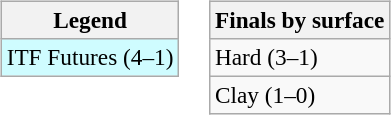<table>
<tr valign=top>
<td><br><table class="wikitable" style=font-size:97%>
<tr>
<th>Legend</th>
</tr>
<tr style="background:#cffcff;">
<td>ITF Futures (4–1)</td>
</tr>
</table>
</td>
<td><br><table class="wikitable" style=font-size:97%>
<tr>
<th>Finals by surface</th>
</tr>
<tr>
<td>Hard (3–1)</td>
</tr>
<tr>
<td>Clay (1–0)</td>
</tr>
</table>
</td>
</tr>
</table>
